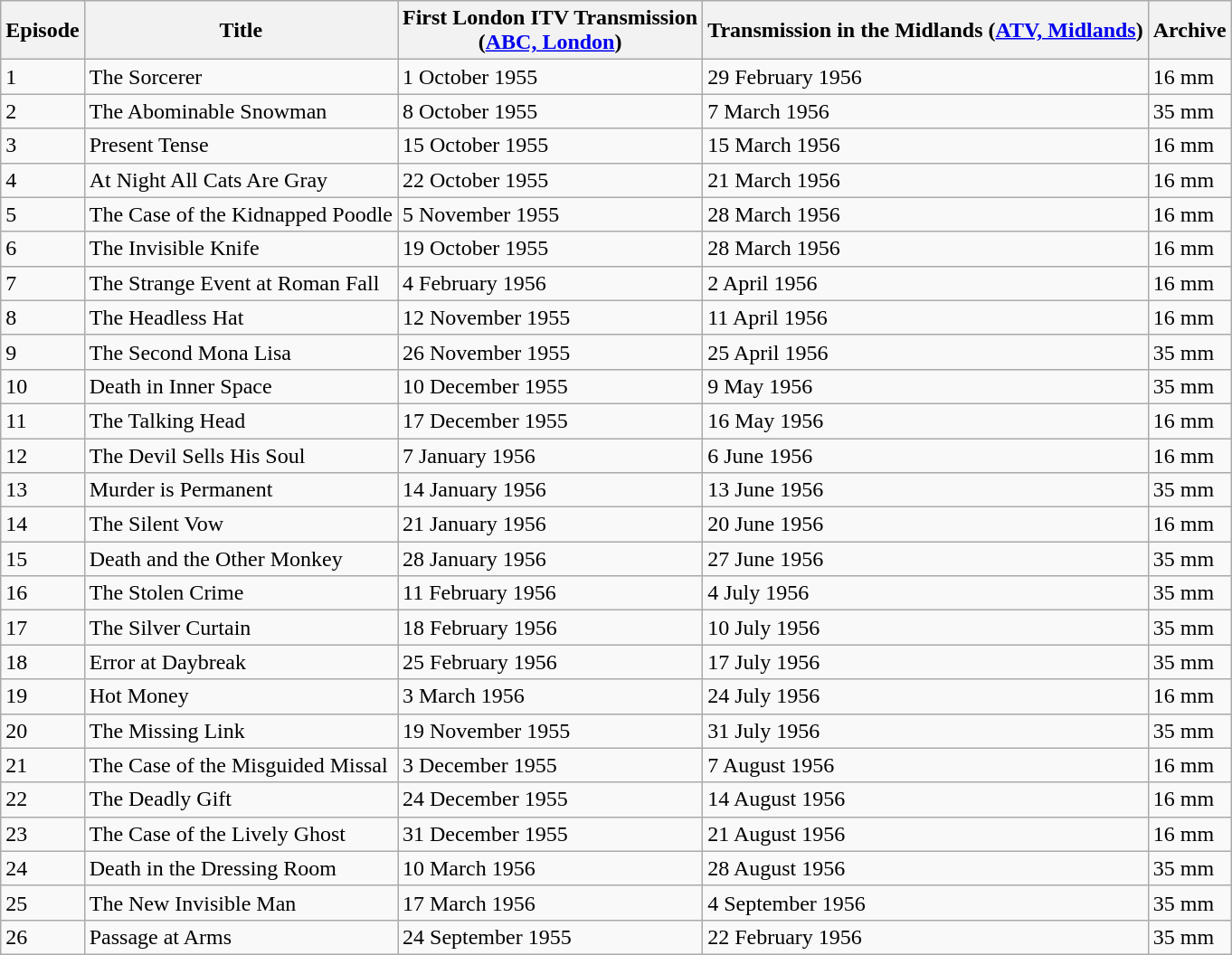<table class="wikitable">
<tr>
<th>Episode</th>
<th>Title</th>
<th>First London ITV Transmission<br>(<a href='#'>ABC, London</a>)</th>
<th>Transmission in the Midlands (<a href='#'>ATV, Midlands</a>)</th>
<th>Archive</th>
</tr>
<tr>
<td>1</td>
<td>The Sorcerer</td>
<td>1 October 1955</td>
<td>29 February 1956</td>
<td>16 mm</td>
</tr>
<tr>
<td>2</td>
<td>The Abominable Snowman</td>
<td>8 October 1955</td>
<td>7 March 1956</td>
<td>35 mm</td>
</tr>
<tr>
<td>3</td>
<td>Present Tense</td>
<td>15 October 1955</td>
<td>15 March 1956</td>
<td>16 mm</td>
</tr>
<tr>
<td>4</td>
<td>At Night All Cats Are Gray</td>
<td>22 October 1955</td>
<td>21 March 1956</td>
<td>16 mm</td>
</tr>
<tr>
<td>5</td>
<td>The Case of the Kidnapped Poodle</td>
<td>5 November 1955</td>
<td>28 March 1956</td>
<td>16 mm</td>
</tr>
<tr>
<td>6</td>
<td>The Invisible Knife</td>
<td>19 October 1955</td>
<td>28 March 1956</td>
<td>16 mm</td>
</tr>
<tr>
<td>7</td>
<td>The Strange Event at Roman Fall</td>
<td>4 February 1956</td>
<td>2 April 1956</td>
<td>16 mm</td>
</tr>
<tr>
<td>8</td>
<td>The Headless Hat</td>
<td>12 November 1955</td>
<td>11 April 1956</td>
<td>16 mm</td>
</tr>
<tr>
<td>9</td>
<td>The Second Mona Lisa</td>
<td>26 November 1955</td>
<td>25 April 1956</td>
<td>35 mm</td>
</tr>
<tr>
<td>10</td>
<td>Death in Inner Space</td>
<td>10 December 1955</td>
<td>9 May 1956</td>
<td>35 mm</td>
</tr>
<tr>
<td>11</td>
<td>The Talking Head</td>
<td>17 December 1955</td>
<td>16 May 1956</td>
<td>16 mm</td>
</tr>
<tr>
<td>12</td>
<td>The Devil Sells His Soul</td>
<td>7 January 1956</td>
<td>6 June 1956</td>
<td>16 mm</td>
</tr>
<tr>
<td>13</td>
<td>Murder is Permanent</td>
<td>14 January 1956</td>
<td>13 June 1956</td>
<td>35 mm</td>
</tr>
<tr>
<td>14</td>
<td>The Silent Vow</td>
<td>21 January 1956</td>
<td>20 June 1956</td>
<td>16 mm</td>
</tr>
<tr>
<td>15</td>
<td>Death and the Other Monkey</td>
<td>28 January 1956</td>
<td>27 June 1956</td>
<td>35 mm</td>
</tr>
<tr>
<td>16</td>
<td>The Stolen Crime</td>
<td>11 February 1956</td>
<td>4 July 1956</td>
<td>35 mm</td>
</tr>
<tr>
<td>17</td>
<td>The Silver Curtain</td>
<td>18 February 1956</td>
<td>10 July 1956</td>
<td>35 mm</td>
</tr>
<tr>
<td>18</td>
<td>Error at Daybreak</td>
<td>25 February 1956</td>
<td>17 July 1956</td>
<td>35 mm</td>
</tr>
<tr>
<td>19</td>
<td>Hot Money</td>
<td>3 March 1956</td>
<td>24 July 1956</td>
<td>16 mm</td>
</tr>
<tr>
<td>20</td>
<td>The Missing Link</td>
<td>19 November 1955</td>
<td>31 July 1956</td>
<td>35 mm</td>
</tr>
<tr>
<td>21</td>
<td>The Case of the Misguided Missal</td>
<td>3 December 1955</td>
<td>7 August 1956</td>
<td>16 mm</td>
</tr>
<tr>
<td>22</td>
<td>The Deadly Gift</td>
<td>24 December 1955</td>
<td>14 August 1956</td>
<td>16 mm</td>
</tr>
<tr>
<td>23</td>
<td>The Case of the Lively Ghost</td>
<td>31 December 1955</td>
<td>21 August 1956</td>
<td>16 mm</td>
</tr>
<tr>
<td>24</td>
<td>Death in the Dressing Room</td>
<td>10 March 1956</td>
<td>28 August 1956</td>
<td>35 mm</td>
</tr>
<tr>
<td>25</td>
<td>The New Invisible Man</td>
<td>17 March 1956</td>
<td>4 September 1956</td>
<td>35 mm</td>
</tr>
<tr>
<td>26</td>
<td>Passage at Arms</td>
<td>24 September 1955</td>
<td>22 February 1956</td>
<td>35 mm</td>
</tr>
</table>
